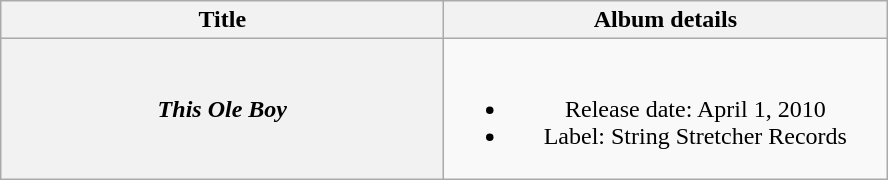<table class="wikitable plainrowheaders" style="text-align:center;">
<tr>
<th style="width:18em;">Title</th>
<th style="width:18em;">Album details</th>
</tr>
<tr>
<th scope="row"><em>This Ole Boy</em></th>
<td><br><ul><li>Release date: April 1, 2010</li><li>Label: String Stretcher Records</li></ul></td>
</tr>
</table>
